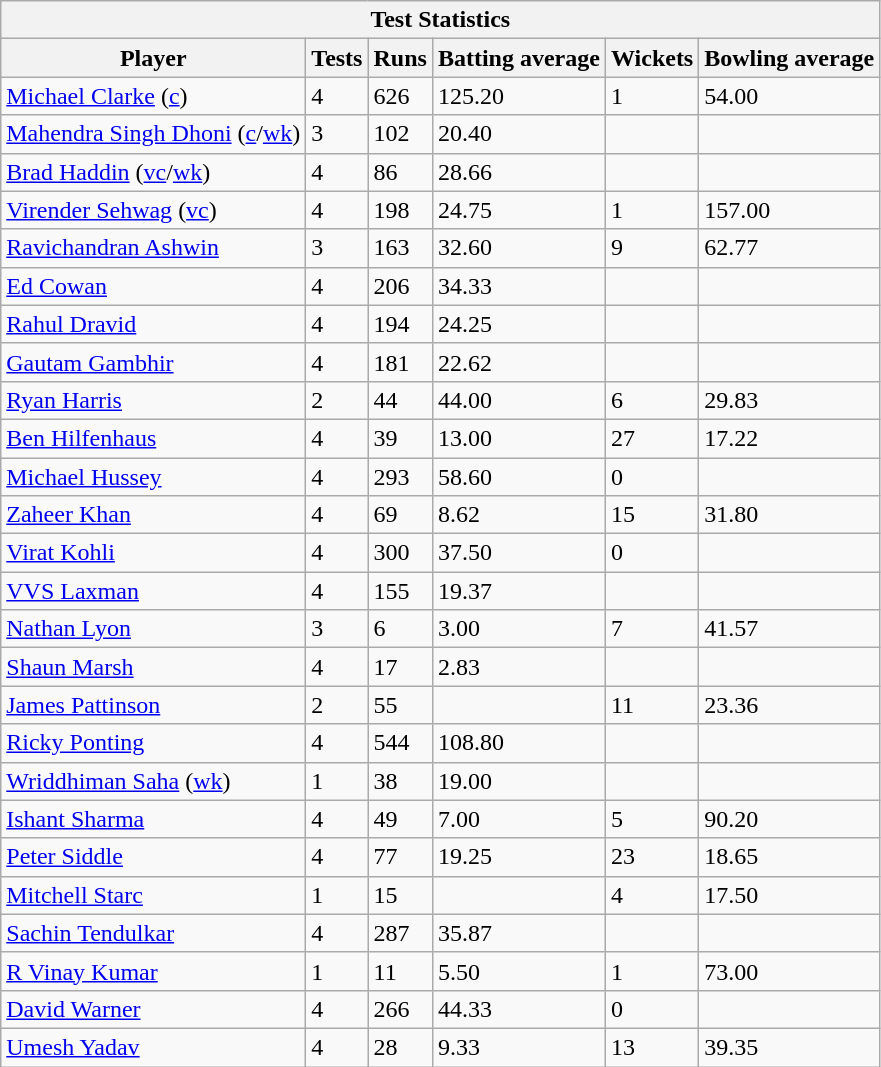<table class="wikitable sortable">
<tr>
<th colspan=12>Test Statistics</th>
</tr>
<tr>
<th>Player</th>
<th>Tests</th>
<th>Runs</th>
<th>Batting average</th>
<th>Wickets</th>
<th>Bowling average</th>
</tr>
<tr>
<td><a href='#'>Michael Clarke</a>  (<a href='#'>c</a>)</td>
<td>4</td>
<td>626</td>
<td>125.20</td>
<td>1</td>
<td>54.00</td>
</tr>
<tr>
<td><a href='#'>Mahendra Singh Dhoni</a>  (<a href='#'>c</a>/<a href='#'>wk</a>)</td>
<td>3</td>
<td>102</td>
<td>20.40</td>
<td></td>
<td></td>
</tr>
<tr>
<td><a href='#'>Brad Haddin</a>  (<a href='#'>vc</a>/<a href='#'>wk</a>)</td>
<td>4</td>
<td>86</td>
<td>28.66</td>
<td></td>
<td></td>
</tr>
<tr>
<td><a href='#'>Virender Sehwag</a>  (<a href='#'>vc</a>)</td>
<td>4</td>
<td>198</td>
<td>24.75</td>
<td>1</td>
<td>157.00</td>
</tr>
<tr>
<td><a href='#'>Ravichandran Ashwin</a> </td>
<td>3</td>
<td>163</td>
<td>32.60</td>
<td>9</td>
<td>62.77</td>
</tr>
<tr>
<td><a href='#'>Ed Cowan</a> </td>
<td>4</td>
<td>206</td>
<td>34.33</td>
<td></td>
<td></td>
</tr>
<tr>
<td><a href='#'>Rahul Dravid</a> </td>
<td>4</td>
<td>194</td>
<td>24.25</td>
<td></td>
<td></td>
</tr>
<tr>
<td><a href='#'>Gautam Gambhir</a> </td>
<td>4</td>
<td>181</td>
<td>22.62</td>
<td></td>
<td></td>
</tr>
<tr>
<td><a href='#'>Ryan Harris</a> </td>
<td>2</td>
<td>44</td>
<td>44.00</td>
<td>6</td>
<td>29.83</td>
</tr>
<tr>
<td><a href='#'>Ben Hilfenhaus</a> </td>
<td>4</td>
<td>39</td>
<td>13.00</td>
<td>27</td>
<td>17.22</td>
</tr>
<tr>
<td><a href='#'>Michael Hussey</a> </td>
<td>4</td>
<td>293</td>
<td>58.60</td>
<td>0</td>
<td></td>
</tr>
<tr>
<td><a href='#'>Zaheer Khan</a> </td>
<td>4</td>
<td>69</td>
<td>8.62</td>
<td>15</td>
<td>31.80</td>
</tr>
<tr>
<td><a href='#'>Virat Kohli</a> </td>
<td>4</td>
<td>300</td>
<td>37.50</td>
<td>0</td>
<td></td>
</tr>
<tr>
<td><a href='#'>VVS Laxman</a> </td>
<td>4</td>
<td>155</td>
<td>19.37</td>
<td></td>
<td></td>
</tr>
<tr>
<td><a href='#'>Nathan Lyon</a> </td>
<td>3</td>
<td>6</td>
<td>3.00</td>
<td>7</td>
<td>41.57</td>
</tr>
<tr>
<td><a href='#'>Shaun Marsh</a> </td>
<td>4</td>
<td>17</td>
<td>2.83</td>
<td></td>
<td></td>
</tr>
<tr>
<td><a href='#'>James Pattinson</a> </td>
<td>2</td>
<td>55</td>
<td></td>
<td>11</td>
<td>23.36</td>
</tr>
<tr>
<td><a href='#'>Ricky Ponting</a> </td>
<td>4</td>
<td>544</td>
<td>108.80</td>
<td></td>
<td></td>
</tr>
<tr>
<td><a href='#'>Wriddhiman Saha</a>  (<a href='#'>wk</a>)</td>
<td>1</td>
<td>38</td>
<td>19.00</td>
<td></td>
<td></td>
</tr>
<tr>
<td><a href='#'>Ishant Sharma</a> </td>
<td>4</td>
<td>49</td>
<td>7.00</td>
<td>5</td>
<td>90.20</td>
</tr>
<tr>
<td><a href='#'>Peter Siddle</a> </td>
<td>4</td>
<td>77</td>
<td>19.25</td>
<td>23</td>
<td>18.65</td>
</tr>
<tr>
<td><a href='#'>Mitchell Starc</a> </td>
<td>1</td>
<td>15</td>
<td></td>
<td>4</td>
<td>17.50</td>
</tr>
<tr>
<td><a href='#'>Sachin Tendulkar</a> </td>
<td>4</td>
<td>287</td>
<td>35.87</td>
<td></td>
<td></td>
</tr>
<tr>
<td><a href='#'>R Vinay Kumar</a> </td>
<td>1</td>
<td>11</td>
<td>5.50</td>
<td>1</td>
<td>73.00</td>
</tr>
<tr>
<td><a href='#'>David Warner</a> </td>
<td>4</td>
<td>266</td>
<td>44.33</td>
<td>0</td>
<td></td>
</tr>
<tr>
<td><a href='#'>Umesh Yadav</a> </td>
<td>4</td>
<td>28</td>
<td>9.33</td>
<td>13</td>
<td>39.35</td>
</tr>
</table>
